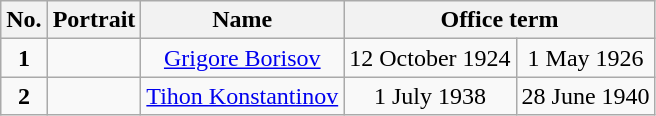<table class="wikitable" style="text-align:center;">
<tr>
<th><strong>No.</strong></th>
<th>Portrait</th>
<th>Name<br></th>
<th colspan="2">Office term</th>
</tr>
<tr>
<td><strong>1</strong></td>
<td></td>
<td><a href='#'>Grigore Borisov</a><br></td>
<td>12 October 1924</td>
<td>1 May 1926</td>
</tr>
<tr>
<td><strong>2</strong></td>
<td></td>
<td><a href='#'>Tihon Konstantinov</a><br></td>
<td>1 July 1938</td>
<td>28 June 1940</td>
</tr>
</table>
